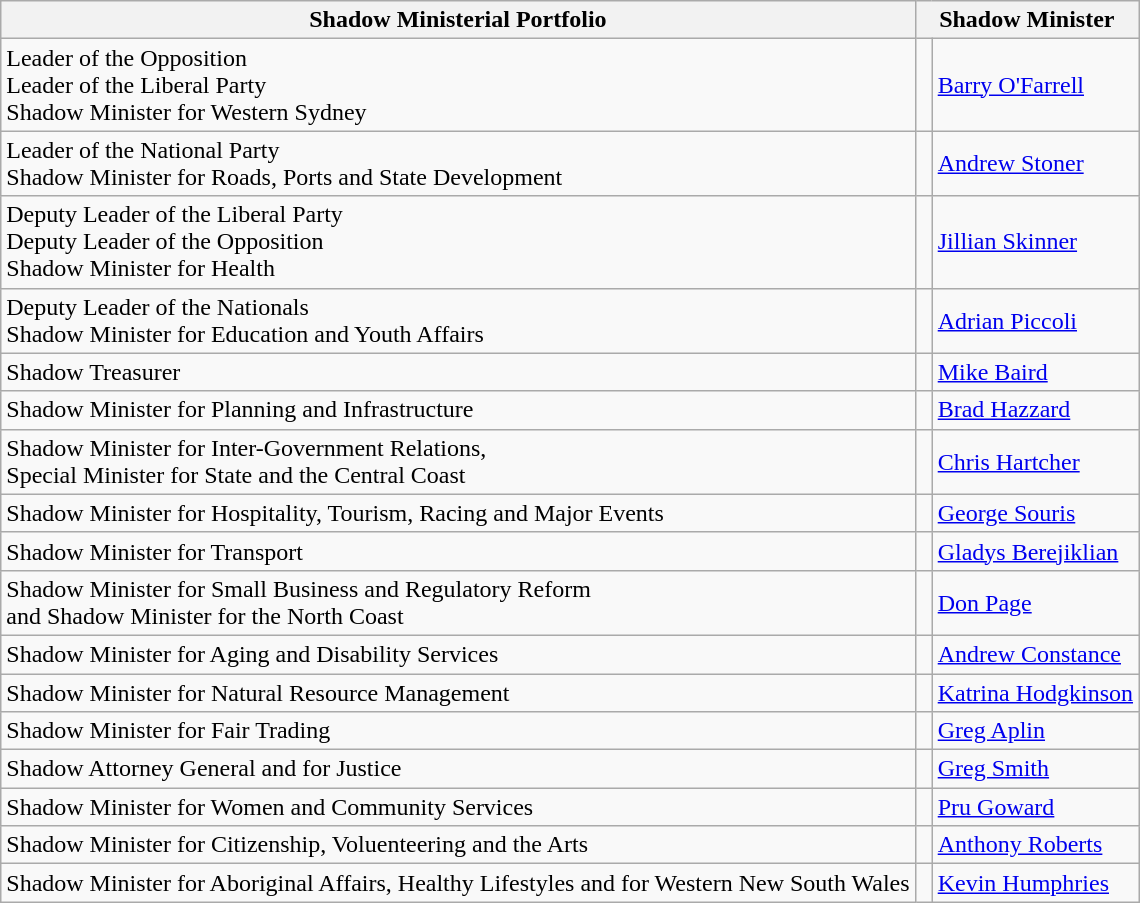<table class="wikitable">
<tr>
<th>Shadow Ministerial Portfolio</th>
<th colspan="2">Shadow Minister</th>
</tr>
<tr>
<td>Leader of the Opposition<br>Leader of the Liberal Party<br>Shadow Minister for Western Sydney</td>
<td> </td>
<td><a href='#'>Barry O'Farrell</a></td>
</tr>
<tr>
<td>Leader of the National Party<br>Shadow Minister for Roads, Ports and State Development</td>
<td> </td>
<td><a href='#'>Andrew Stoner</a></td>
</tr>
<tr>
<td>Deputy Leader of the Liberal Party<br>Deputy Leader of the Opposition<br>Shadow Minister for Health<br></td>
<td> </td>
<td><a href='#'>Jillian Skinner</a></td>
</tr>
<tr>
<td>Deputy Leader of the Nationals<br>Shadow Minister for Education and Youth Affairs</td>
<td> </td>
<td><a href='#'>Adrian Piccoli</a></td>
</tr>
<tr>
<td>Shadow Treasurer <br></td>
<td> </td>
<td><a href='#'>Mike Baird</a></td>
</tr>
<tr>
<td>Shadow Minister for Planning and Infrastructure<br></td>
<td> </td>
<td><a href='#'>Brad Hazzard</a></td>
</tr>
<tr>
<td>Shadow Minister for Inter-Government Relations,<br> Special Minister for State and the Central Coast</td>
<td> </td>
<td><a href='#'>Chris Hartcher</a></td>
</tr>
<tr>
<td>Shadow Minister for Hospitality, Tourism, Racing and Major Events</td>
<td> </td>
<td><a href='#'>George Souris</a></td>
</tr>
<tr>
<td>Shadow Minister for Transport</td>
<td> </td>
<td><a href='#'>Gladys Berejiklian</a></td>
</tr>
<tr>
<td>Shadow Minister for Small Business and Regulatory Reform<br>and Shadow Minister for the North Coast</td>
<td> </td>
<td><a href='#'>Don Page</a></td>
</tr>
<tr>
<td>Shadow Minister for Aging and Disability Services</td>
<td> </td>
<td><a href='#'>Andrew Constance</a></td>
</tr>
<tr>
<td>Shadow Minister for Natural Resource Management</td>
<td> </td>
<td><a href='#'>Katrina Hodgkinson</a></td>
</tr>
<tr>
<td>Shadow Minister for Fair Trading</td>
<td> </td>
<td><a href='#'>Greg Aplin</a></td>
</tr>
<tr>
<td>Shadow Attorney General and for Justice</td>
<td> </td>
<td><a href='#'>Greg Smith</a></td>
</tr>
<tr>
<td>Shadow Minister for Women and Community Services</td>
<td> </td>
<td><a href='#'>Pru Goward</a></td>
</tr>
<tr>
<td>Shadow Minister for Citizenship, Voluenteering and the Arts</td>
<td> </td>
<td><a href='#'>Anthony Roberts</a></td>
</tr>
<tr>
<td>Shadow Minister for Aboriginal Affairs, Healthy Lifestyles and for Western New South Wales</td>
<td> </td>
<td><a href='#'>Kevin Humphries</a></td>
</tr>
</table>
